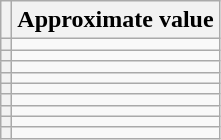<table class="wikitable">
<tr>
<th scope="col"></th>
<th scope="col">Approximate value</th>
</tr>
<tr>
<th scope="row"></th>
<td></td>
</tr>
<tr>
<th scope="row"></th>
<td></td>
</tr>
<tr>
<th scope="row"></th>
<td></td>
</tr>
<tr>
<th scope="row"></th>
<td></td>
</tr>
<tr>
<th scope="row"></th>
<td></td>
</tr>
<tr>
<th scope="row"></th>
<td></td>
</tr>
<tr>
<th scope="row"></th>
<td></td>
</tr>
<tr>
<th scope="row"></th>
<td></td>
</tr>
<tr>
<th scope="row"></th>
<td></td>
</tr>
</table>
